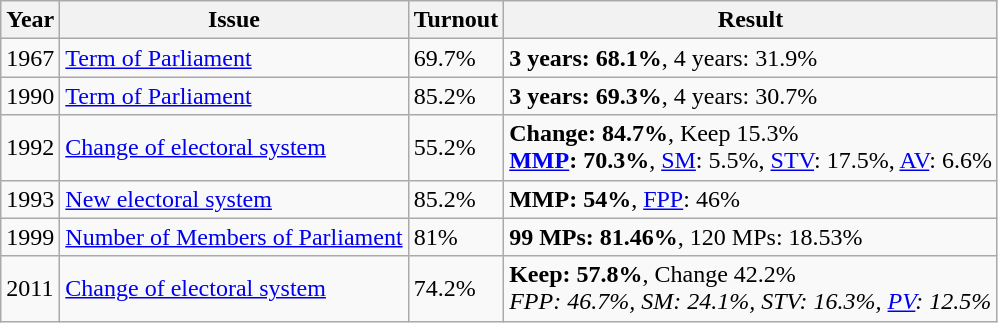<table class="wikitable">
<tr>
<th>Year</th>
<th>Issue</th>
<th>Turnout</th>
<th>Result</th>
</tr>
<tr>
<td>1967</td>
<td><a href='#'>Term of Parliament</a></td>
<td>69.7%</td>
<td><strong>3 years: 68.1%</strong>, 4 years: 31.9%</td>
</tr>
<tr>
<td>1990</td>
<td><a href='#'>Term of Parliament</a></td>
<td>85.2%</td>
<td><strong>3 years: 69.3%</strong>, 4 years: 30.7%</td>
</tr>
<tr>
<td>1992</td>
<td><a href='#'>Change of electoral system</a></td>
<td>55.2%</td>
<td><strong>Change: 84.7%</strong>, Keep 15.3% <br> <strong><a href='#'>MMP</a>: 70.3%</strong>, <a href='#'>SM</a>: 5.5%, <a href='#'>STV</a>: 17.5%, <a href='#'>AV</a>: 6.6%</td>
</tr>
<tr>
<td>1993</td>
<td><a href='#'>New electoral system</a></td>
<td>85.2%</td>
<td><strong>MMP: 54%</strong>, <a href='#'>FPP</a>: 46%</td>
</tr>
<tr>
<td>1999</td>
<td><a href='#'>Number of Members of Parliament</a></td>
<td>81%</td>
<td><strong>99 MPs: 81.46%</strong>, 120 MPs: 18.53%</td>
</tr>
<tr>
<td>2011</td>
<td><a href='#'>Change of electoral system</a></td>
<td>74.2%</td>
<td><strong>Keep: 57.8%</strong>, Change 42.2% <br> <em>FPP: 46.7%, SM: 24.1%, STV: 16.3%, <a href='#'>PV</a>: 12.5%</em></td>
</tr>
</table>
